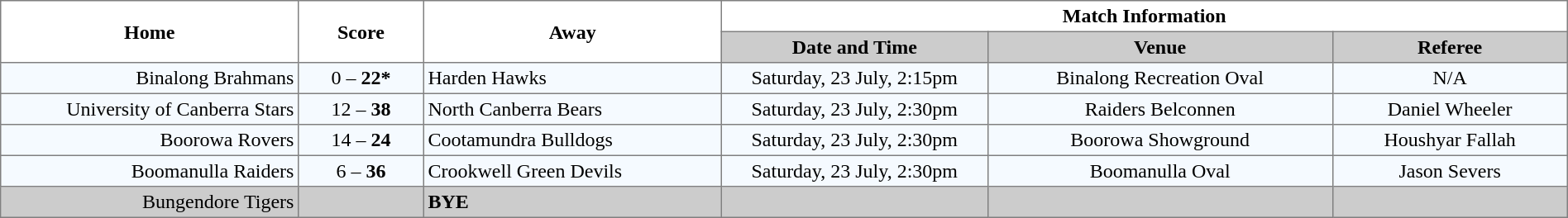<table width="100%" cellspacing="0" cellpadding="3" border="1" style="border-collapse:collapse;  text-align:center;">
<tr>
<th rowspan="2" width="19%">Home</th>
<th rowspan="2" width="8%">Score</th>
<th rowspan="2" width="19%">Away</th>
<th colspan="3">Match Information</th>
</tr>
<tr bgcolor="#CCCCCC">
<th width="17%">Date and Time</th>
<th width="22%">Venue</th>
<th width="50%">Referee</th>
</tr>
<tr style="text-align:center; background:#f5faff;">
<td align="right">Binalong Brahmans </td>
<td>0 – <strong>22*</strong></td>
<td align="left"> Harden Hawks</td>
<td>Saturday, 23 July, 2:15pm</td>
<td>Binalong Recreation Oval</td>
<td>N/A</td>
</tr>
<tr style="text-align:center; background:#f5faff;">
<td align="right">University of Canberra Stars </td>
<td>12 – <strong>38</strong></td>
<td align="left"> North Canberra Bears</td>
<td>Saturday, 23 July, 2:30pm</td>
<td>Raiders Belconnen</td>
<td>Daniel Wheeler</td>
</tr>
<tr style="text-align:center; background:#f5faff;">
<td align="right">Boorowa Rovers </td>
<td>14 – <strong>24</strong></td>
<td align="left"> Cootamundra Bulldogs</td>
<td>Saturday, 23 July, 2:30pm</td>
<td>Boorowa Showground</td>
<td>Houshyar Fallah</td>
</tr>
<tr style="text-align:center; background:#f5faff;">
<td align="right">Boomanulla Raiders </td>
<td>6 – <strong>36</strong></td>
<td align="left"> Crookwell Green Devils</td>
<td>Saturday, 23 July, 2:30pm</td>
<td>Boomanulla Oval</td>
<td>Jason Severs</td>
</tr>
<tr style="text-align:center; background:#CCCCCC;">
<td align="right">Bungendore Tigers </td>
<td></td>
<td align="left"><strong>BYE</strong></td>
<td></td>
<td></td>
<td></td>
</tr>
</table>
